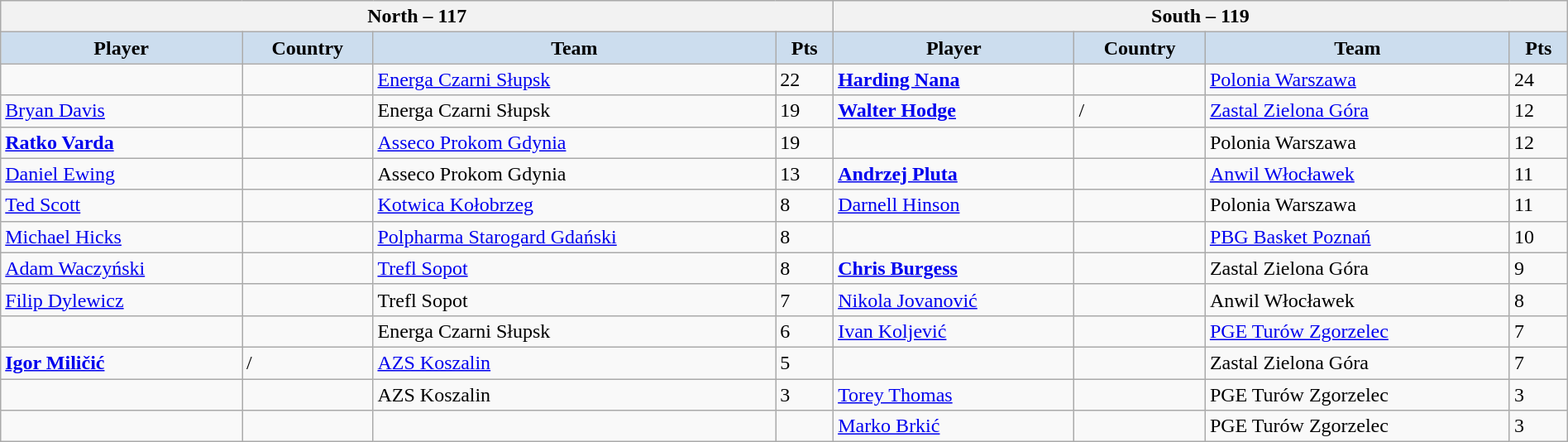<table class="wikitable" style="width:100%;">
<tr>
<th colspan="4">North – 117</th>
<th colspan="4">South – 119</th>
</tr>
<tr>
<th style="background:#CCDDEE;">Player</th>
<th style="background:#CCDDEE;">Country</th>
<th style="background:#CCDDEE;">Team</th>
<th style="background:#CCDDEE;">Pts</th>
<th style="background:#CCDDEE;">Player</th>
<th style="background:#CCDDEE;">Country</th>
<th style="background:#CCDDEE;">Team</th>
<th style="background:#CCDDEE;">Pts</th>
</tr>
<tr>
<td><strong></strong></td>
<td></td>
<td><a href='#'>Energa Czarni Słupsk</a></td>
<td>22</td>
<td><strong><a href='#'>Harding Nana</a></strong></td>
<td></td>
<td><a href='#'>Polonia Warszawa</a></td>
<td>24</td>
</tr>
<tr>
<td><a href='#'>Bryan Davis</a></td>
<td></td>
<td>Energa Czarni Słupsk</td>
<td>19</td>
<td><strong><a href='#'>Walter Hodge</a></strong></td>
<td>/</td>
<td><a href='#'>Zastal Zielona Góra</a></td>
<td>12</td>
</tr>
<tr>
<td><strong><a href='#'>Ratko Varda</a></strong></td>
<td></td>
<td><a href='#'>Asseco Prokom Gdynia</a></td>
<td>19</td>
<td></td>
<td></td>
<td>Polonia Warszawa</td>
<td>12</td>
</tr>
<tr>
<td><a href='#'>Daniel Ewing</a></td>
<td></td>
<td>Asseco Prokom Gdynia</td>
<td>13</td>
<td><strong><a href='#'>Andrzej Pluta</a></strong></td>
<td></td>
<td><a href='#'>Anwil Włocławek</a></td>
<td>11</td>
</tr>
<tr>
<td><a href='#'>Ted Scott</a></td>
<td></td>
<td><a href='#'>Kotwica Kołobrzeg</a></td>
<td>8</td>
<td><a href='#'>Darnell Hinson</a></td>
<td></td>
<td>Polonia Warszawa</td>
<td>11</td>
</tr>
<tr>
<td><a href='#'>Michael Hicks</a></td>
<td></td>
<td><a href='#'>Polpharma Starogard Gdański</a></td>
<td>8</td>
<td></td>
<td></td>
<td><a href='#'>PBG Basket Poznań</a></td>
<td>10</td>
</tr>
<tr>
<td><a href='#'>Adam Waczyński</a></td>
<td></td>
<td><a href='#'>Trefl Sopot</a></td>
<td>8</td>
<td><strong><a href='#'>Chris Burgess</a></strong></td>
<td></td>
<td>Zastal Zielona Góra</td>
<td>9</td>
</tr>
<tr>
<td><a href='#'>Filip Dylewicz</a></td>
<td></td>
<td>Trefl Sopot</td>
<td>7</td>
<td><a href='#'>Nikola Jovanović</a></td>
<td></td>
<td>Anwil Włocławek</td>
<td>8</td>
</tr>
<tr>
<td><strong></strong></td>
<td></td>
<td>Energa Czarni Słupsk</td>
<td>6</td>
<td><a href='#'>Ivan Koljević</a></td>
<td></td>
<td><a href='#'>PGE Turów Zgorzelec</a></td>
<td>7</td>
</tr>
<tr>
<td><strong><a href='#'>Igor Miličić</a></strong></td>
<td>/</td>
<td><a href='#'>AZS Koszalin</a></td>
<td>5</td>
<td><strong></strong></td>
<td></td>
<td>Zastal Zielona Góra</td>
<td>7</td>
</tr>
<tr>
<td><strong></strong></td>
<td></td>
<td>AZS Koszalin</td>
<td>3</td>
<td><a href='#'>Torey Thomas</a></td>
<td></td>
<td>PGE Turów Zgorzelec</td>
<td>3</td>
</tr>
<tr>
<td></td>
<td></td>
<td></td>
<td></td>
<td><a href='#'>Marko Brkić</a></td>
<td></td>
<td>PGE Turów Zgorzelec</td>
<td>3</td>
</tr>
</table>
